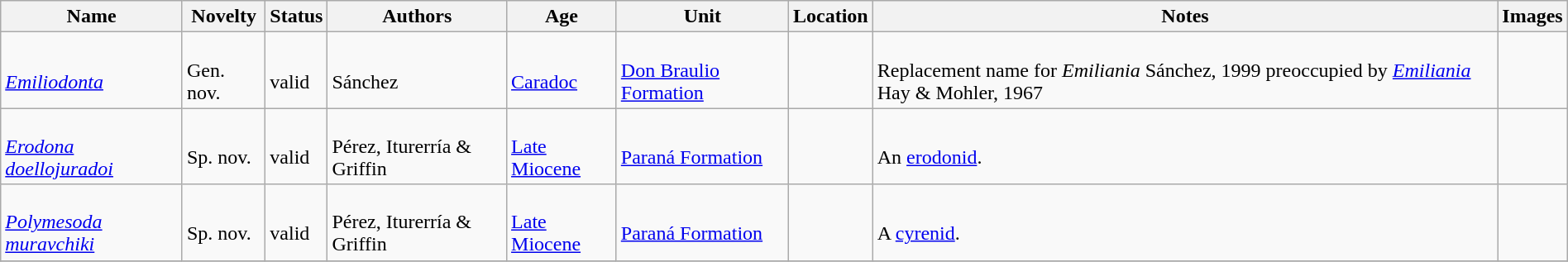<table class="wikitable sortable" align="center" width="100%">
<tr>
<th>Name</th>
<th>Novelty</th>
<th>Status</th>
<th>Authors</th>
<th>Age</th>
<th>Unit</th>
<th>Location</th>
<th>Notes</th>
<th>Images</th>
</tr>
<tr>
<td><br><em><a href='#'>Emiliodonta</a></em></td>
<td><br>Gen. nov.</td>
<td><br>valid</td>
<td><br>Sánchez</td>
<td><br><a href='#'>Caradoc</a></td>
<td><br><a href='#'>Don Braulio Formation</a></td>
<td><br></td>
<td><br>Replacement name for <em>Emiliania</em> Sánchez, 1999 preoccupied by <em><a href='#'>Emiliania</a></em>  Hay & Mohler, 1967</td>
<td></td>
</tr>
<tr>
<td><br><em><a href='#'>Erodona doellojuradoi</a></em></td>
<td><br>Sp. nov.</td>
<td><br>valid</td>
<td><br>Pérez, Iturerría & Griffin</td>
<td><br><a href='#'>Late Miocene</a></td>
<td><br><a href='#'>Paraná Formation</a></td>
<td><br></td>
<td><br>An <a href='#'>erodonid</a>.</td>
<td></td>
</tr>
<tr>
<td><br><em><a href='#'>Polymesoda muravchiki</a></em></td>
<td><br>Sp. nov.</td>
<td><br>valid</td>
<td><br>Pérez, Iturerría & Griffin</td>
<td><br><a href='#'>Late Miocene</a></td>
<td><br><a href='#'>Paraná Formation</a></td>
<td><br></td>
<td><br>A <a href='#'>cyrenid</a>.</td>
<td></td>
</tr>
<tr>
</tr>
</table>
